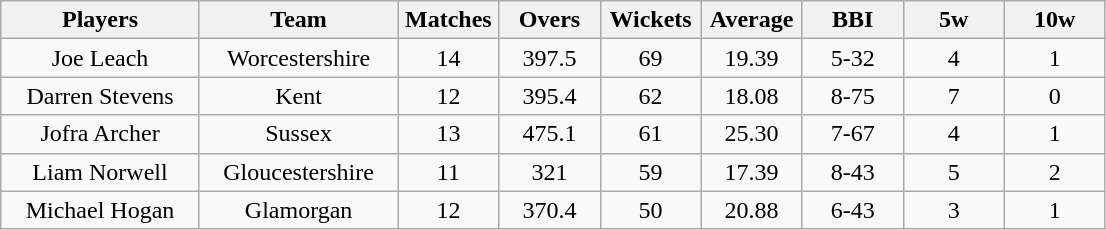<table class="wikitable" style="text-align:center;">
<tr>
<th width=125>Players</th>
<th width=125>Team</th>
<th width=60>Matches</th>
<th width=60>Overs</th>
<th width=60>Wickets</th>
<th width=60>Average</th>
<th width=60>BBI</th>
<th width=60>5w</th>
<th width=60>10w</th>
</tr>
<tr>
<td>Joe Leach</td>
<td>Worcestershire</td>
<td>14</td>
<td>397.5</td>
<td>69</td>
<td>19.39</td>
<td>5-32</td>
<td>4</td>
<td>1</td>
</tr>
<tr>
<td>Darren Stevens</td>
<td>Kent</td>
<td>12</td>
<td>395.4</td>
<td>62</td>
<td>18.08</td>
<td>8-75</td>
<td>7</td>
<td>0</td>
</tr>
<tr>
<td>Jofra Archer</td>
<td>Sussex</td>
<td>13</td>
<td>475.1</td>
<td>61</td>
<td>25.30</td>
<td>7-67</td>
<td>4</td>
<td>1</td>
</tr>
<tr>
<td>Liam Norwell</td>
<td>Gloucestershire</td>
<td>11</td>
<td>321</td>
<td>59</td>
<td>17.39</td>
<td>8-43</td>
<td>5</td>
<td>2</td>
</tr>
<tr>
<td>Michael Hogan</td>
<td>Glamorgan</td>
<td>12</td>
<td>370.4</td>
<td>50</td>
<td>20.88</td>
<td>6-43</td>
<td>3</td>
<td>1</td>
</tr>
</table>
